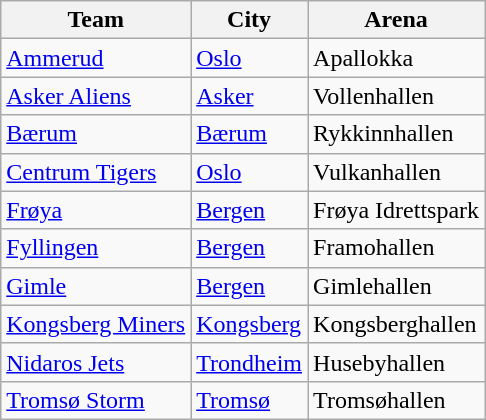<table class="wikitable sortable">
<tr>
<th>Team</th>
<th>City</th>
<th>Arena</th>
</tr>
<tr>
<td><a href='#'>Ammerud</a></td>
<td><a href='#'>Oslo</a></td>
<td>Apallokka</td>
</tr>
<tr>
<td><a href='#'>Asker Aliens</a></td>
<td><a href='#'>Asker</a></td>
<td>Vollenhallen</td>
</tr>
<tr>
<td><a href='#'>Bærum</a></td>
<td><a href='#'>Bærum</a></td>
<td>Rykkinnhallen</td>
</tr>
<tr>
<td><a href='#'>Centrum Tigers</a></td>
<td><a href='#'>Oslo</a></td>
<td>Vulkanhallen</td>
</tr>
<tr>
<td><a href='#'>Frøya</a></td>
<td><a href='#'>Bergen</a></td>
<td>Frøya Idrettspark</td>
</tr>
<tr>
<td><a href='#'>Fyllingen</a></td>
<td><a href='#'>Bergen</a></td>
<td>Framohallen</td>
</tr>
<tr>
<td><a href='#'>Gimle</a></td>
<td><a href='#'>Bergen</a></td>
<td>Gimlehallen</td>
</tr>
<tr>
<td><a href='#'>Kongsberg Miners</a></td>
<td><a href='#'>Kongsberg</a></td>
<td>Kongsberghallen</td>
</tr>
<tr>
<td><a href='#'>Nidaros Jets</a></td>
<td><a href='#'>Trondheim</a></td>
<td>Husebyhallen</td>
</tr>
<tr>
<td><a href='#'>Tromsø Storm</a></td>
<td><a href='#'>Tromsø</a></td>
<td>Tromsøhallen</td>
</tr>
</table>
